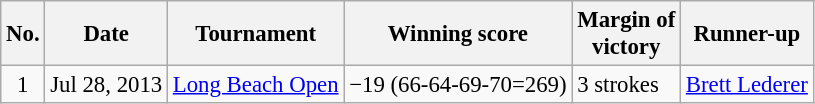<table class="wikitable" style="font-size:95%;">
<tr>
<th>No.</th>
<th>Date</th>
<th>Tournament</th>
<th>Winning score</th>
<th>Margin of<br>victory</th>
<th>Runner-up</th>
</tr>
<tr>
<td align=center>1</td>
<td align=right>Jul 28, 2013</td>
<td><a href='#'>Long Beach Open</a></td>
<td>−19 (66-64-69-70=269)</td>
<td>3 strokes</td>
<td> <a href='#'>Brett Lederer</a></td>
</tr>
</table>
